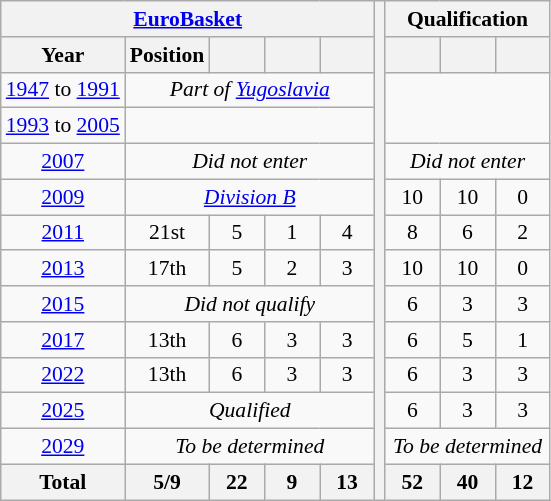<table class="wikitable" style="text-align: center;font-size:90%;">
<tr>
<th colspan=5><a href='#'>EuroBasket</a></th>
<th rowspan=14></th>
<th colspan=3>Qualification</th>
</tr>
<tr>
<th>Year</th>
<th>Position</th>
<th width=30></th>
<th width=30></th>
<th width=30></th>
<th width=30></th>
<th width=30></th>
<th width=30></th>
</tr>
<tr>
<td><a href='#'>1947</a> to <a href='#'>1991</a></td>
<td colspan=4><em>Part of <a href='#'>Yugoslavia</a></em></td>
</tr>
<tr>
<td><a href='#'>1993</a> to <a href='#'>2005</a></td>
<td colspan=4></td>
</tr>
<tr>
<td> <a href='#'>2007</a></td>
<td colspan=4><em>Did not enter</em></td>
<td colspan=3><em>Did not enter</em></td>
</tr>
<tr>
<td> <a href='#'>2009</a></td>
<td colspan=4><em><a href='#'>Division B</a></em></td>
<td>10</td>
<td>10</td>
<td>0</td>
</tr>
<tr>
<td> <a href='#'>2011</a></td>
<td>21st</td>
<td>5</td>
<td>1</td>
<td>4</td>
<td>8</td>
<td>6</td>
<td>2</td>
</tr>
<tr>
<td> <a href='#'>2013</a></td>
<td>17th</td>
<td>5</td>
<td>2</td>
<td>3</td>
<td>10</td>
<td>10</td>
<td>0</td>
</tr>
<tr>
<td> <a href='#'>2015</a></td>
<td colspan=4><em>Did not qualify</em></td>
<td>6</td>
<td>3</td>
<td>3</td>
</tr>
<tr>
<td> <a href='#'>2017</a></td>
<td>13th</td>
<td>6</td>
<td>3</td>
<td>3</td>
<td>6</td>
<td>5</td>
<td>1</td>
</tr>
<tr>
<td> <a href='#'>2022</a></td>
<td>13th</td>
<td>6</td>
<td>3</td>
<td>3</td>
<td>6</td>
<td>3</td>
<td>3</td>
</tr>
<tr>
<td> <a href='#'>2025</a></td>
<td colspan=4><em>Qualified</em></td>
<td>6</td>
<td>3</td>
<td>3</td>
</tr>
<tr>
<td> <a href='#'>2029</a></td>
<td colspan=4><em>To be determined</em></td>
<td colspan=3><em>To be determined</em></td>
</tr>
<tr>
<th>Total</th>
<th>5/9</th>
<th>22</th>
<th>9</th>
<th>13</th>
<th>52</th>
<th>40</th>
<th>12</th>
</tr>
</table>
